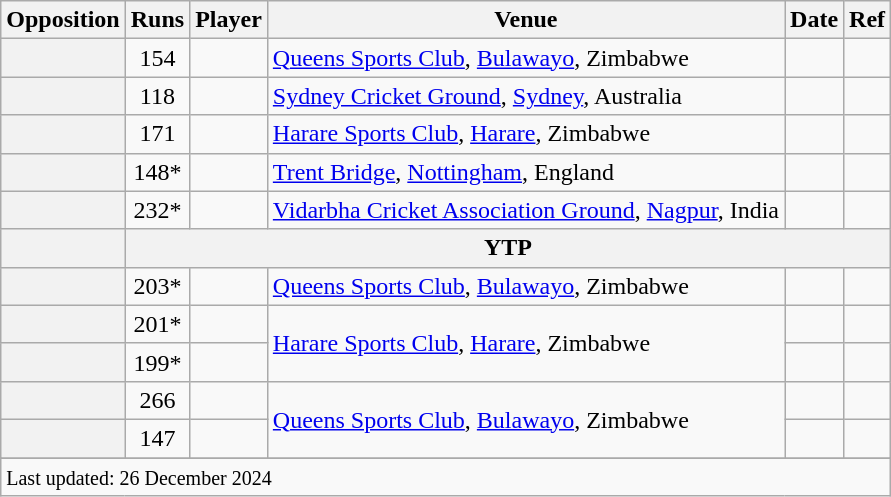<table class="wikitable plainrowheaders sortable">
<tr>
<th scope=col>Opposition</th>
<th scope=col>Runs</th>
<th scope=col>Player</th>
<th scope=col>Venue</th>
<th scope=col>Date</th>
<th scope=col>Ref</th>
</tr>
<tr>
<th style=text-align:left;></th>
<td scope=row style=text-align:center;>154</td>
<td></td>
<td><a href='#'>Queens Sports Club</a>, <a href='#'>Bulawayo</a>, Zimbabwe</td>
<td></td>
<td></td>
</tr>
<tr>
<th style=text-align:left;></th>
<td scope=row style=text-align:center;>118</td>
<td></td>
<td><a href='#'>Sydney Cricket Ground</a>, <a href='#'>Sydney</a>, Australia</td>
<td></td>
<td></td>
</tr>
<tr>
<th style=text-align:left;></th>
<td scope=row style=text-align:center;>171</td>
<td></td>
<td><a href='#'>Harare Sports Club</a>, <a href='#'>Harare</a>, Zimbabwe</td>
<td></td>
<td></td>
</tr>
<tr>
<th style=text-align:left;></th>
<td scope=row style=text-align:center;>148*</td>
<td></td>
<td><a href='#'>Trent Bridge</a>, <a href='#'>Nottingham</a>, England</td>
<td></td>
<td></td>
</tr>
<tr>
<th style=text-align:left;></th>
<td scope=row style=text-align:center;>232*</td>
<td></td>
<td><a href='#'>Vidarbha Cricket Association Ground</a>, <a href='#'>Nagpur</a>, India</td>
<td></td>
<td></td>
</tr>
<tr>
<th style=text-align:left;></th>
<th style=text-align:center; colspan=5>YTP</th>
</tr>
<tr>
<th style=text-align:left;></th>
<td scope=row style=text-align:center;>203*</td>
<td></td>
<td><a href='#'>Queens Sports Club</a>, <a href='#'>Bulawayo</a>, Zimbabwe</td>
<td></td>
<td></td>
</tr>
<tr>
<th style=text-align:left;></th>
<td scope=row style=text-align:center;>201*</td>
<td></td>
<td rowspan=2><a href='#'>Harare Sports Club</a>, <a href='#'>Harare</a>, Zimbabwe</td>
<td></td>
<td></td>
</tr>
<tr>
<th style=text-align:left;></th>
<td scope=row style=text-align:center;>199*</td>
<td></td>
<td></td>
<td></td>
</tr>
<tr>
<th style=text-align:left;></th>
<td scope=row style=text-align:center;>266</td>
<td></td>
<td rowspan=2><a href='#'>Queens Sports Club</a>, <a href='#'>Bulawayo</a>, Zimbabwe</td>
<td></td>
<td></td>
</tr>
<tr>
<th style=text-align:left;></th>
<td scope=row style=text-align:center;>147</td>
<td></td>
<td></td>
<td></td>
</tr>
<tr>
</tr>
<tr class=sortbottom>
<td colspan=6><small>Last updated: 26 December 2024</small></td>
</tr>
</table>
